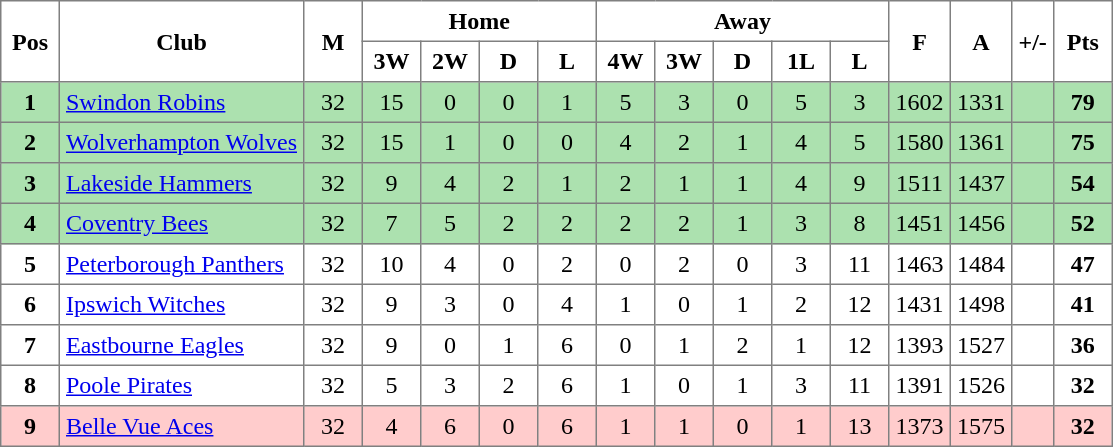<table class="toccolours" border="1" cellpadding="4" cellspacing="0" style="border-collapse: collapse; margin:0;">
<tr>
<th width=30 rowspan=2>Pos</th>
<th rowspan=2>Club</th>
<th rowspan=2 width=30>M</th>
<th colspan=4>Home</th>
<th colspan=5>Away</th>
<th rowspan=2 width=30>F</th>
<th width=30 rowspan=2>A</th>
<th rowspan=2>+/-</th>
<th width=30 rowspan=2>Pts</th>
</tr>
<tr>
<th width=30>3W</th>
<th width=30>2W</th>
<th width=30>D</th>
<th width=30>L</th>
<th width=30>4W</th>
<th width=30>3W</th>
<th width=30>D</th>
<th width=30>1L</th>
<th width=30>L</th>
</tr>
<tr align=center | style="background:#ACE1AF">
<th>1</th>
<td align=left><a href='#'>Swindon Robins</a></td>
<td>32</td>
<td>15</td>
<td>0</td>
<td>0</td>
<td>1</td>
<td>5</td>
<td>3</td>
<td>0</td>
<td>5</td>
<td>3</td>
<td>1602</td>
<td>1331</td>
<td></td>
<td><strong>79</strong></td>
</tr>
<tr align=center | style="background:#ACE1AF">
<th>2</th>
<td align=left><a href='#'>Wolverhampton Wolves</a></td>
<td>32</td>
<td>15</td>
<td>1</td>
<td>0</td>
<td>0</td>
<td>4</td>
<td>2</td>
<td>1</td>
<td>4</td>
<td>5</td>
<td>1580</td>
<td>1361</td>
<td></td>
<td><strong>75</strong></td>
</tr>
<tr align=center | style="background:#ACE1AF">
<th>3</th>
<td align=left><a href='#'>Lakeside Hammers</a></td>
<td>32</td>
<td>9</td>
<td>4</td>
<td>2</td>
<td>1</td>
<td>2</td>
<td>1</td>
<td>1</td>
<td>4</td>
<td>9</td>
<td>1511</td>
<td>1437</td>
<td></td>
<td><strong>54</strong></td>
</tr>
<tr align=center | style="background:#ACE1AF">
<th>4</th>
<td align=left><a href='#'>Coventry Bees</a></td>
<td>32</td>
<td>7</td>
<td>5</td>
<td>2</td>
<td>2</td>
<td>2</td>
<td>2</td>
<td>1</td>
<td>3</td>
<td>8</td>
<td>1451</td>
<td>1456</td>
<td></td>
<td><strong>52</strong></td>
</tr>
<tr align=center>
<th>5</th>
<td align=left><a href='#'>Peterborough Panthers</a></td>
<td>32</td>
<td>10</td>
<td>4</td>
<td>0</td>
<td>2</td>
<td>0</td>
<td>2</td>
<td>0</td>
<td>3</td>
<td>11</td>
<td>1463</td>
<td>1484</td>
<td></td>
<td><strong>47</strong></td>
</tr>
<tr align=center>
<th>6</th>
<td align=left><a href='#'>Ipswich Witches</a></td>
<td>32</td>
<td>9</td>
<td>3</td>
<td>0</td>
<td>4</td>
<td>1</td>
<td>0</td>
<td>1</td>
<td>2</td>
<td>12</td>
<td>1431</td>
<td>1498</td>
<td></td>
<td><strong>41</strong></td>
</tr>
<tr align=center>
<th>7</th>
<td align=left><a href='#'>Eastbourne Eagles</a></td>
<td>32</td>
<td>9</td>
<td>0</td>
<td>1</td>
<td>6</td>
<td>0</td>
<td>1</td>
<td>2</td>
<td>1</td>
<td>12</td>
<td>1393</td>
<td>1527</td>
<td></td>
<td><strong>36</strong></td>
</tr>
<tr align=center |>
<th>8</th>
<td align=left><a href='#'>Poole Pirates</a></td>
<td>32</td>
<td>5</td>
<td>3</td>
<td>2</td>
<td>6</td>
<td>1</td>
<td>0</td>
<td>1</td>
<td>3</td>
<td>11</td>
<td>1391</td>
<td>1526</td>
<td></td>
<td><strong>32</strong></td>
</tr>
<tr align=center | style="background:#FFCCCC">
<th>9</th>
<td align=left><a href='#'>Belle Vue Aces</a></td>
<td>32</td>
<td>4</td>
<td>6</td>
<td>0</td>
<td>6</td>
<td>1</td>
<td>1</td>
<td>0</td>
<td>1</td>
<td>13</td>
<td>1373</td>
<td>1575</td>
<td></td>
<td><strong>32</strong></td>
</tr>
</table>
